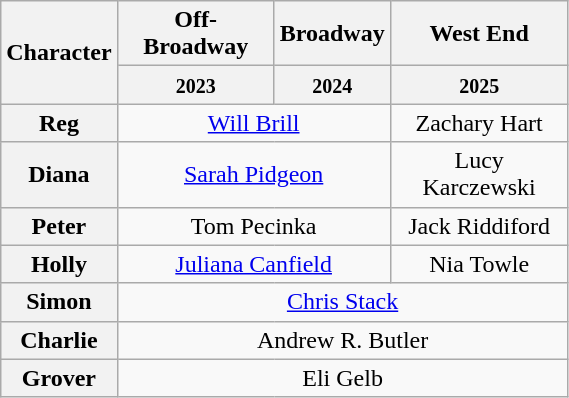<table class="wikitable" style="width:30%; text-align:center">
<tr>
<th rowspan="2" scope="col">Character</th>
<th>Off-Broadway</th>
<th>Broadway</th>
<th>West End</th>
</tr>
<tr>
<th><small>2023</small></th>
<th><small>2024</small></th>
<th><small>2025</small></th>
</tr>
<tr>
<th>Reg</th>
<td colspan="2" align="center"><a href='#'>Will Brill</a></td>
<td align="center">Zachary Hart</td>
</tr>
<tr>
<th>Diana</th>
<td colspan="2" align="center"><a href='#'>Sarah Pidgeon</a></td>
<td align="center">Lucy Karczewski</td>
</tr>
<tr>
<th>Peter</th>
<td colspan="2" align="center">Tom Pecinka</td>
<td align="center">Jack Riddiford</td>
</tr>
<tr>
<th>Holly</th>
<td colspan="2" align="center"><a href='#'>Juliana Canfield</a></td>
<td align="center">Nia Towle</td>
</tr>
<tr>
<th>Simon</th>
<td colspan="3" align="center"><a href='#'>Chris Stack</a></td>
</tr>
<tr>
<th>Charlie</th>
<td colspan="3" align="center">Andrew R. Butler</td>
</tr>
<tr>
<th>Grover</th>
<td colspan="3" align="center">Eli Gelb</td>
</tr>
</table>
